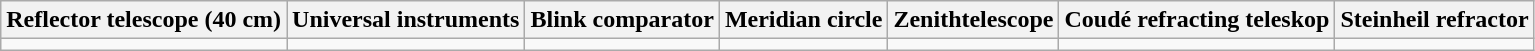<table class="wikitable mw-collapsible">
<tr>
<th>Reflector telescope (40 cm)</th>
<th>Universal instruments</th>
<th>Blink comparator</th>
<th>Meridian circle</th>
<th>Zenithtelescope</th>
<th>Coudé refracting teleskop</th>
<th>Steinheil refractor</th>
</tr>
<tr>
<td></td>
<td></td>
<td></td>
<td></td>
<td></td>
<td></td>
<td></td>
</tr>
</table>
